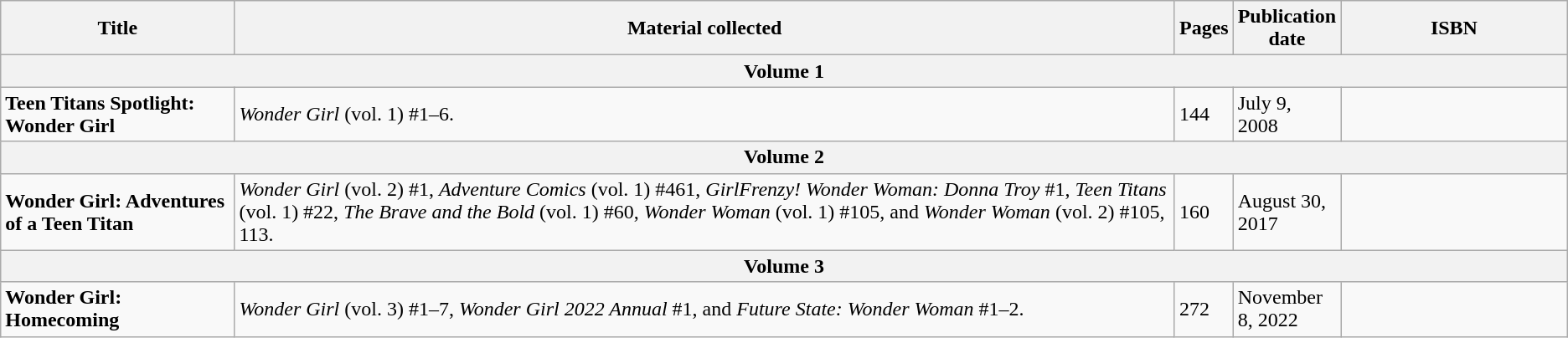<table class="wikitable sortable">
<tr>
<th>Title</th>
<th>Material collected</th>
<th class="unsortable" style="width:1%;">Pages</th>
<th style="width:1%;">Publication date</th>
<th class="unsortable" style="width:14.47%;">ISBN</th>
</tr>
<tr>
<th colspan="5">Volume 1</th>
</tr>
<tr>
<td><strong>Teen Titans Spotlight: Wonder Girl</strong></td>
<td><em>Wonder Girl</em> (vol. 1) #1–6.</td>
<td>144</td>
<td>July 9, 2008</td>
<td></td>
</tr>
<tr>
<th colspan="5">Volume 2</th>
</tr>
<tr>
<td><strong>Wonder Girl: Adventures of  a Teen Titan</strong></td>
<td><em>Wonder Girl</em> (vol. 2) #1, <em>Adventure Comics</em> (vol. 1) #461, <em>GirlFrenzy! Wonder Woman: Donna Troy</em> #1, <em>Teen Titans</em> (vol. 1) #22, <em>The Brave and the Bold</em> (vol. 1) #60, <em>Wonder Woman</em> (vol. 1) #105, and <em>Wonder Woman</em> (vol. 2) #105, 113.</td>
<td>160</td>
<td>August 30, 2017</td>
<td></td>
</tr>
<tr>
<th colspan="5">Volume 3</th>
</tr>
<tr>
<td><strong>Wonder Girl: Homecoming</strong></td>
<td><em>Wonder Girl</em> (vol. 3) #1–7, <em>Wonder Girl 2022 Annual</em> #1, and <em>Future State: Wonder Woman</em> #1–2.</td>
<td>272</td>
<td>November 8, 2022</td>
<td></td>
</tr>
</table>
